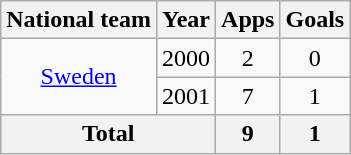<table class="wikitable" style="text-align:center">
<tr>
<th>National team</th>
<th>Year</th>
<th>Apps</th>
<th>Goals</th>
</tr>
<tr>
<td rowspan="2"><a href='#'>Sweden</a></td>
<td>2000</td>
<td>2</td>
<td>0</td>
</tr>
<tr>
<td>2001</td>
<td>7</td>
<td>1</td>
</tr>
<tr>
<th colspan="2">Total</th>
<th>9</th>
<th>1</th>
</tr>
</table>
